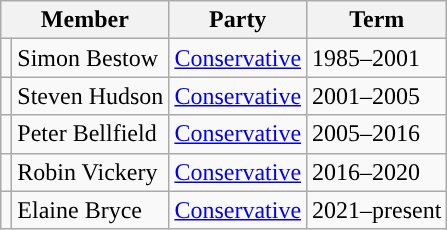<table class="wikitable">
<tr>
<th colspan="2">Member</th>
<th>Party</th>
<th>Term</th>
</tr>
<tr>
<td style="background-color: "></td>
<td>Simon Bestow</td>
<td><a href='#'>Conservative</a></td>
<td>1985–2001</td>
</tr>
<tr>
<td style="background-color: "></td>
<td>Steven Hudson</td>
<td><a href='#'>Conservative</a></td>
<td>2001–2005</td>
</tr>
<tr>
<td style="background-color: "></td>
<td>Peter Bellfield</td>
<td><a href='#'>Conservative</a></td>
<td>2005–2016</td>
</tr>
<tr>
<td style="background-color: "></td>
<td>Robin Vickery</td>
<td><a href='#'>Conservative</a></td>
<td>2016–2020</td>
</tr>
<tr>
<td style="background-color: "></td>
<td>Elaine Bryce</td>
<td><a href='#'>Conservative</a></td>
<td>2021–present</td>
</tr>
</table>
